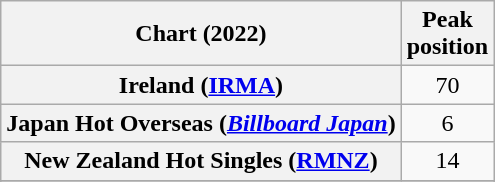<table class="wikitable sortable plainrowheaders" style="text-align:center">
<tr>
<th scope="col">Chart (2022)</th>
<th scope="col">Peak<br>position</th>
</tr>
<tr>
<th scope="row">Ireland (<a href='#'>IRMA</a>)</th>
<td>70</td>
</tr>
<tr>
<th scope="row">Japan Hot Overseas (<em><a href='#'>Billboard Japan</a></em>)</th>
<td>6</td>
</tr>
<tr>
<th scope="row">New Zealand Hot Singles (<a href='#'>RMNZ</a>)</th>
<td>14</td>
</tr>
<tr>
</tr>
<tr>
</tr>
<tr>
</tr>
<tr>
</tr>
</table>
